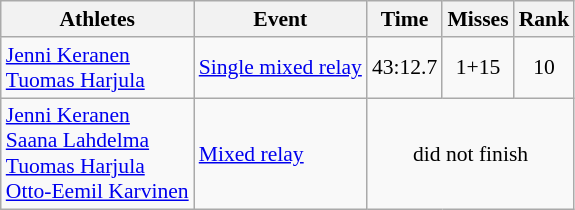<table class="wikitable" style="font-size:90%">
<tr>
<th>Athletes</th>
<th>Event</th>
<th>Time</th>
<th>Misses</th>
<th>Rank</th>
</tr>
<tr align=center>
<td align=left><a href='#'>Jenni Keranen</a><br><a href='#'>Tuomas Harjula</a></td>
<td align=left><a href='#'>Single mixed relay</a></td>
<td>43:12.7</td>
<td>1+15</td>
<td>10</td>
</tr>
<tr align=center>
<td align=left><a href='#'>Jenni Keranen</a><br><a href='#'>Saana Lahdelma</a><br><a href='#'>Tuomas Harjula</a><br><a href='#'>Otto-Eemil Karvinen</a></td>
<td align=left><a href='#'>Mixed relay</a></td>
<td colspan=3>did not finish</td>
</tr>
</table>
